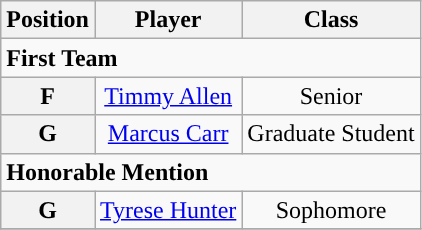<table class="wikitable">
<tr>
<th>Position</th>
<th>Player</th>
<th>Class</th>
</tr>
<tr>
<td colspan="4"><strong>First Team</strong></td>
</tr>
<tr style="text-align:center;">
<th rowspan="1">F</th>
<td><a href='#'>Timmy Allen</a></td>
<td>Senior</td>
</tr>
<tr style="text-align:center;">
<th rowspan="1">G</th>
<td><a href='#'>Marcus Carr</a></td>
<td>Graduate Student</td>
</tr>
<tr>
<td colspan="4"><strong>Honorable Mention</strong></td>
</tr>
<tr style="text-align:center;">
<th rowspan="1">G</th>
<td><a href='#'>Tyrese Hunter</a></td>
<td>Sophomore</td>
</tr>
<tr>
</tr>
</table>
